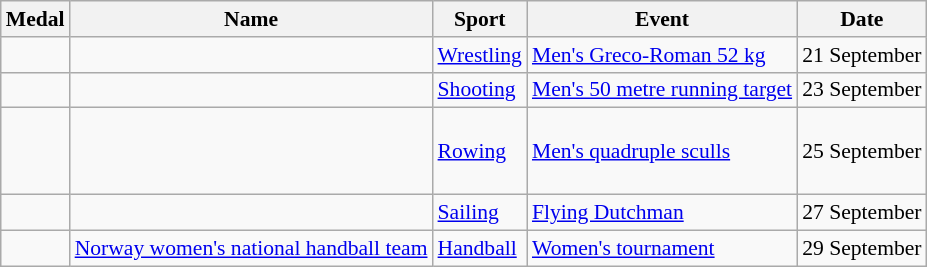<table class="wikitable sortable" style="font-size:90%">
<tr>
<th>Medal</th>
<th>Name</th>
<th>Sport</th>
<th>Event</th>
<th>Date</th>
</tr>
<tr>
<td></td>
<td></td>
<td><a href='#'>Wrestling</a></td>
<td><a href='#'>Men's Greco-Roman 52 kg</a></td>
<td>21 September</td>
</tr>
<tr>
<td></td>
<td></td>
<td><a href='#'>Shooting</a></td>
<td><a href='#'>Men's 50 metre running target</a></td>
<td>23 September</td>
</tr>
<tr>
<td></td>
<td><br><br><br></td>
<td><a href='#'>Rowing</a></td>
<td><a href='#'>Men's quadruple sculls</a></td>
<td>25 September</td>
</tr>
<tr>
<td></td>
<td><br></td>
<td><a href='#'>Sailing</a></td>
<td><a href='#'>Flying Dutchman</a></td>
<td>27 September</td>
</tr>
<tr>
<td></td>
<td><a href='#'>Norway women's national handball team</a><br></td>
<td><a href='#'>Handball</a></td>
<td><a href='#'>Women's tournament</a></td>
<td>29 September</td>
</tr>
</table>
